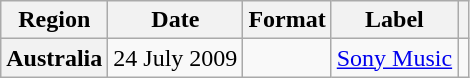<table class="wikitable plainrowheaders">
<tr>
<th scope="col">Region</th>
<th scope="col">Date</th>
<th scope="col">Format</th>
<th scope="col">Label</th>
<th scope="col"></th>
</tr>
<tr>
<th scope="row">Australia</th>
<td>24 July 2009</td>
<td></td>
<td><a href='#'>Sony Music</a></td>
<td></td>
</tr>
</table>
